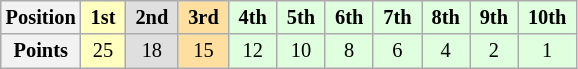<table class="wikitable" style="font-size:85%; text-align:center">
<tr>
<th>Position</th>
<td style="background:#ffffbf"> <strong>1st</strong> </td>
<td style="background:#dfdfdf"> <strong>2nd</strong> </td>
<td style="background:#ffdf9f"> <strong>3rd</strong> </td>
<td style="background:#dfffdf"> <strong>4th</strong> </td>
<td style="background:#dfffdf"> <strong>5th</strong> </td>
<td style="background:#dfffdf"> <strong>6th</strong> </td>
<td style="background:#dfffdf"> <strong>7th</strong> </td>
<td style="background:#dfffdf"> <strong>8th</strong> </td>
<td style="background:#dfffdf"> <strong>9th</strong> </td>
<td style="background:#dfffdf"> <strong>10th</strong> </td>
</tr>
<tr>
<th>Points</th>
<td style="background:#ffffbf">25</td>
<td style="background:#dfdfdf">18</td>
<td style="background:#ffdf9f">15</td>
<td style="background:#dfffdf">12</td>
<td style="background:#dfffdf">10</td>
<td style="background:#dfffdf">8</td>
<td style="background:#dfffdf">6</td>
<td style="background:#dfffdf">4</td>
<td style="background:#dfffdf">2</td>
<td style="background:#dfffdf">1</td>
</tr>
</table>
